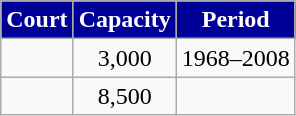<table class="wikitable sortable" style="text-align:center;">
<tr>
<th style="color:white; background:#000099;">Court</th>
<th style="color:white; background:#000099;">Capacity</th>
<th style="color:white; background:#000099;">Period</th>
</tr>
<tr>
<td align="left"></td>
<td>3,000</td>
<td>1968–2008</td>
</tr>
<tr>
<td align="left"></td>
<td>8,500</td>
<td></td>
</tr>
</table>
